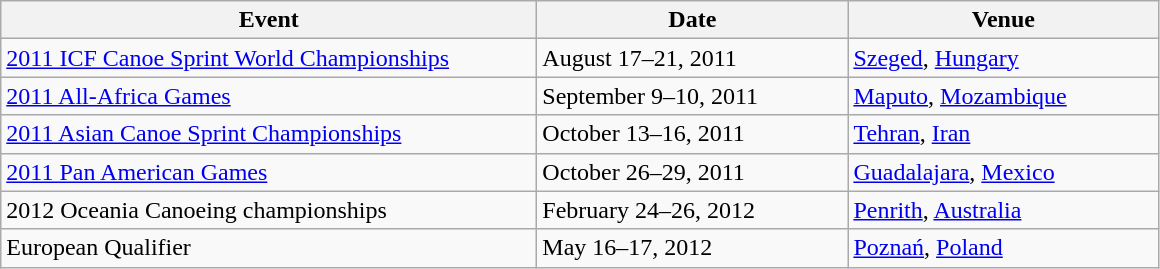<table class=wikitable>
<tr>
<th width=350>Event</th>
<th width=200>Date</th>
<th width=200>Venue</th>
</tr>
<tr>
<td><a href='#'>2011 ICF Canoe Sprint World Championships</a></td>
<td>August 17–21, 2011</td>
<td> <a href='#'>Szeged</a>, <a href='#'>Hungary</a></td>
</tr>
<tr>
<td><a href='#'>2011 All-Africa Games</a></td>
<td>September 9–10, 2011</td>
<td> <a href='#'>Maputo</a>, <a href='#'>Mozambique</a></td>
</tr>
<tr>
<td><a href='#'>2011 Asian Canoe Sprint Championships</a></td>
<td>October 13–16, 2011</td>
<td> <a href='#'>Tehran</a>, <a href='#'>Iran</a></td>
</tr>
<tr>
<td><a href='#'>2011 Pan American Games</a></td>
<td>October 26–29, 2011</td>
<td> <a href='#'>Guadalajara</a>, <a href='#'>Mexico</a></td>
</tr>
<tr>
<td>2012 Oceania Canoeing championships</td>
<td>February 24–26, 2012</td>
<td> <a href='#'>Penrith</a>, <a href='#'>Australia</a></td>
</tr>
<tr>
<td>European Qualifier</td>
<td>May 16–17, 2012</td>
<td> <a href='#'>Poznań</a>, <a href='#'>Poland</a></td>
</tr>
</table>
